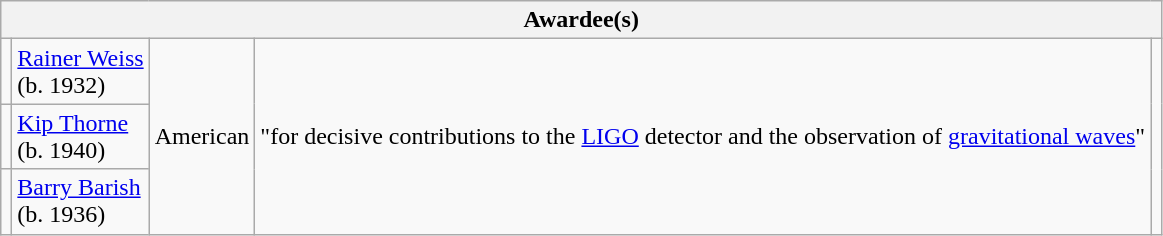<table class="wikitable">
<tr>
<th colspan="5">Awardee(s)</th>
</tr>
<tr>
<td></td>
<td><a href='#'>Rainer Weiss</a><br>(b. 1932)</td>
<td rowspan="3"> American</td>
<td rowspan="3">"for decisive contributions to the <a href='#'>LIGO</a> detector and the observation of <a href='#'>gravitational waves</a>"</td>
<td rowspan="3"></td>
</tr>
<tr>
<td></td>
<td><a href='#'>Kip Thorne</a><br>(b. 1940)</td>
</tr>
<tr>
<td></td>
<td><a href='#'>Barry Barish</a><br>(b. 1936)</td>
</tr>
</table>
